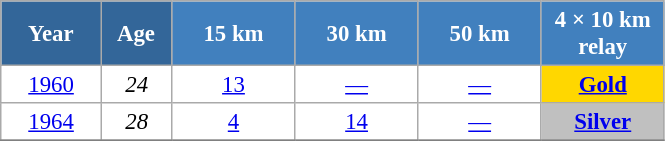<table class="wikitable" style="font-size:95%; text-align:center; border:grey solid 1px; border-collapse:collapse; background:#ffffff;">
<tr>
<th style="background-color:#369; color:white; width:60px;"> Year </th>
<th style="background-color:#369; color:white; width:40px;"> Age </th>
<th style="background-color:#4180be; color:white; width:75px;"> 15 km </th>
<th style="background-color:#4180be; color:white; width:75px;"> 30 km </th>
<th style="background-color:#4180be; color:white; width:75px;"> 50 km </th>
<th style="background-color:#4180be; color:white; width:75px;"> 4 × 10 km <br> relay </th>
</tr>
<tr>
<td><a href='#'>1960</a></td>
<td><em>24</em></td>
<td><a href='#'>13</a></td>
<td><a href='#'>—</a></td>
<td><a href='#'>—</a></td>
<td style="background:gold;"><a href='#'><strong>Gold</strong></a></td>
</tr>
<tr>
<td><a href='#'>1964</a></td>
<td><em>28</em></td>
<td><a href='#'>4</a></td>
<td><a href='#'>14</a></td>
<td><a href='#'>—</a></td>
<td style="background:silver;"><a href='#'><strong>Silver</strong></a></td>
</tr>
<tr>
</tr>
</table>
